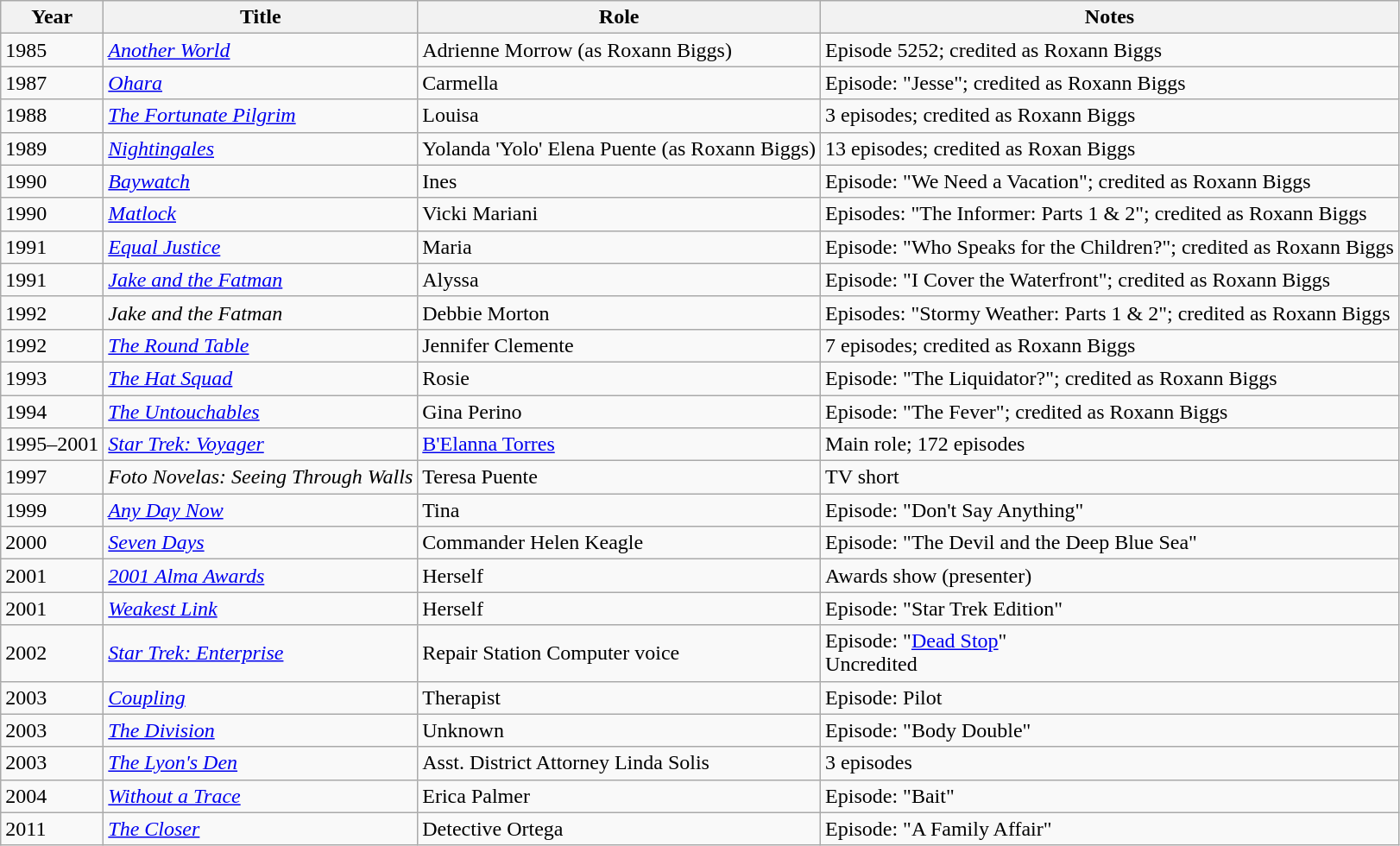<table class="wikitable sortable">
<tr>
<th>Year</th>
<th>Title</th>
<th>Role</th>
<th>Notes</th>
</tr>
<tr>
<td>1985</td>
<td><em><a href='#'>Another World</a></em></td>
<td>Adrienne Morrow (as Roxann Biggs)</td>
<td>Episode 5252; credited as Roxann Biggs</td>
</tr>
<tr>
<td>1987</td>
<td><em> <a href='#'>Ohara</a></em></td>
<td>Carmella</td>
<td>Episode: "Jesse"; credited as Roxann Biggs</td>
</tr>
<tr>
<td>1988</td>
<td><em><a href='#'>The Fortunate Pilgrim</a></em></td>
<td>Louisa</td>
<td>3 episodes; credited as Roxann Biggs</td>
</tr>
<tr>
<td>1989</td>
<td><em><a href='#'>Nightingales</a></em></td>
<td>Yolanda 'Yolo' Elena Puente (as Roxann Biggs)</td>
<td>13 episodes; credited as Roxan Biggs</td>
</tr>
<tr>
<td>1990</td>
<td><em><a href='#'>Baywatch</a></em></td>
<td>Ines</td>
<td>Episode: "We Need a Vacation"; credited as Roxann Biggs</td>
</tr>
<tr>
<td>1990</td>
<td><em><a href='#'>Matlock</a></em></td>
<td>Vicki Mariani</td>
<td>Episodes: "The Informer: Parts 1 & 2"; credited as Roxann Biggs</td>
</tr>
<tr>
<td>1991</td>
<td><em><a href='#'>Equal Justice</a></em></td>
<td>Maria</td>
<td>Episode: "Who Speaks for the Children?"; credited as Roxann Biggs</td>
</tr>
<tr>
<td>1991</td>
<td><em><a href='#'>Jake and the Fatman</a></em></td>
<td>Alyssa</td>
<td>Episode: "I Cover the Waterfront"; credited as Roxann Biggs</td>
</tr>
<tr>
<td>1992</td>
<td><em>Jake and the Fatman</em></td>
<td>Debbie Morton</td>
<td>Episodes: "Stormy Weather: Parts 1 & 2"; credited as Roxann Biggs</td>
</tr>
<tr>
<td>1992</td>
<td><em><a href='#'>The Round Table</a></em></td>
<td>Jennifer Clemente</td>
<td>7 episodes; credited as Roxann Biggs</td>
</tr>
<tr>
<td>1993</td>
<td><em><a href='#'>The Hat Squad</a></em></td>
<td>Rosie</td>
<td>Episode: "The Liquidator?"; credited as Roxann Biggs</td>
</tr>
<tr>
<td>1994</td>
<td><em><a href='#'>The Untouchables</a></em></td>
<td>Gina Perino</td>
<td>Episode: "The Fever"; credited as Roxann Biggs</td>
</tr>
<tr>
<td>1995–2001</td>
<td><em><a href='#'>Star Trek: Voyager</a></em></td>
<td><a href='#'>B'Elanna Torres</a></td>
<td>Main role; 172 episodes</td>
</tr>
<tr>
<td>1997</td>
<td><em>Foto Novelas: Seeing Through Walls</em></td>
<td>Teresa Puente</td>
<td>TV short</td>
</tr>
<tr>
<td>1999</td>
<td><em><a href='#'>Any Day Now</a></em></td>
<td>Tina</td>
<td>Episode: "Don't Say Anything"</td>
</tr>
<tr>
<td>2000</td>
<td><em><a href='#'>Seven Days</a></em></td>
<td>Commander Helen Keagle</td>
<td>Episode: "The Devil and the Deep Blue Sea"</td>
</tr>
<tr>
<td>2001</td>
<td><em><a href='#'>2001 Alma Awards</a></em></td>
<td>Herself</td>
<td>Awards show (presenter)</td>
</tr>
<tr>
<td>2001</td>
<td><em><a href='#'>Weakest Link</a></em></td>
<td>Herself</td>
<td>Episode: "Star Trek Edition"</td>
</tr>
<tr>
<td>2002</td>
<td><em><a href='#'>Star Trek: Enterprise</a></em></td>
<td>Repair Station Computer voice</td>
<td>Episode: "<a href='#'>Dead Stop</a>"<br>Uncredited</td>
</tr>
<tr>
<td>2003</td>
<td><em><a href='#'>Coupling</a></em></td>
<td>Therapist</td>
<td>Episode: Pilot</td>
</tr>
<tr>
<td>2003</td>
<td><em><a href='#'>The Division</a></em></td>
<td>Unknown</td>
<td>Episode: "Body Double"</td>
</tr>
<tr>
<td>2003</td>
<td><em><a href='#'>The Lyon's Den</a></em></td>
<td>Asst. District Attorney Linda Solis</td>
<td>3 episodes</td>
</tr>
<tr>
<td>2004</td>
<td><em><a href='#'>Without a Trace</a></em></td>
<td>Erica Palmer</td>
<td>Episode: "Bait"</td>
</tr>
<tr>
<td>2011</td>
<td><em><a href='#'>The Closer</a></em></td>
<td>Detective Ortega</td>
<td>Episode: "A Family Affair"</td>
</tr>
</table>
